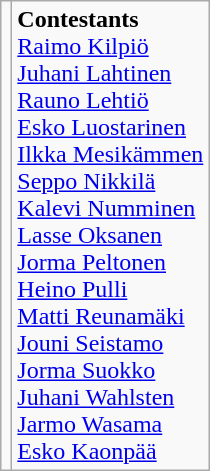<table class="wikitable" style="text-align:center">
<tr>
<td></td>
<td align=left><strong>Contestants</strong><br> <a href='#'>Raimo Kilpiö</a> <br> <a href='#'>Juhani Lahtinen</a> <br> <a href='#'>Rauno Lehtiö</a> <br> <a href='#'>Esko Luostarinen</a> <br> <a href='#'>Ilkka Mesikämmen</a> <br> <a href='#'>Seppo Nikkilä</a> <br> <a href='#'>Kalevi Numminen</a> <br> <a href='#'>Lasse Oksanen</a> <br> <a href='#'>Jorma Peltonen</a> <br> <a href='#'>Heino Pulli</a> <br> <a href='#'>Matti Reunamäki</a> <br> <a href='#'>Jouni Seistamo</a> <br> <a href='#'>Jorma Suokko</a> <br> <a href='#'>Juhani Wahlsten</a> <br> <a href='#'>Jarmo Wasama</a> <br> <a href='#'>Esko Kaonpää</a></td>
</tr>
</table>
